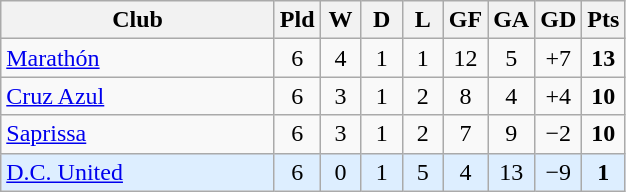<table class="wikitable" style="text-align: center;">
<tr>
<th style="width:175px;">Club</th>
<th style="width:20px;">Pld</th>
<th style="width:20px;">W</th>
<th style="width:20px;">D</th>
<th style="width:20px;">L</th>
<th style="width:20px;">GF</th>
<th style="width:20px;">GA</th>
<th style="width:20px;">GD</th>
<th style="width:20px;">Pts</th>
</tr>
<tr>
<td align=left> <a href='#'>Marathón</a></td>
<td>6</td>
<td>4</td>
<td>1</td>
<td>1</td>
<td>12</td>
<td>5</td>
<td>+7</td>
<td><strong>13</strong></td>
</tr>
<tr>
<td align=left> <a href='#'>Cruz Azul</a></td>
<td>6</td>
<td>3</td>
<td>1</td>
<td>2</td>
<td>8</td>
<td>4</td>
<td>+4</td>
<td><strong>10</strong></td>
</tr>
<tr>
<td align=left> <a href='#'>Saprissa</a></td>
<td>6</td>
<td>3</td>
<td>1</td>
<td>2</td>
<td>7</td>
<td>9</td>
<td>−2</td>
<td><strong>10</strong></td>
</tr>
<tr style="background:#def;">
<td align=left> <a href='#'>D.C. United</a></td>
<td>6</td>
<td>0</td>
<td>1</td>
<td>5</td>
<td>4</td>
<td>13</td>
<td>−9</td>
<td><strong>1</strong></td>
</tr>
</table>
